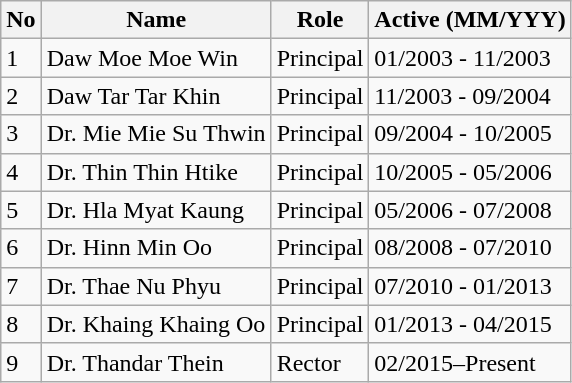<table class="wikitable">
<tr>
<th>No</th>
<th>Name</th>
<th>Role</th>
<th>Active (MM/YYY)</th>
</tr>
<tr>
<td>1</td>
<td>Daw Moe Moe Win</td>
<td>Principal</td>
<td>01/2003 - 11/2003</td>
</tr>
<tr>
<td>2</td>
<td>Daw Tar Tar Khin</td>
<td>Principal</td>
<td>11/2003 - 09/2004</td>
</tr>
<tr>
<td>3</td>
<td>Dr. Mie Mie Su Thwin</td>
<td>Principal</td>
<td>09/2004 - 10/2005</td>
</tr>
<tr>
<td>4</td>
<td>Dr. Thin Thin Htike</td>
<td>Principal</td>
<td>10/2005 - 05/2006</td>
</tr>
<tr>
<td>5</td>
<td>Dr. Hla Myat Kaung</td>
<td>Principal</td>
<td>05/2006 - 07/2008</td>
</tr>
<tr>
<td>6</td>
<td>Dr. Hinn Min Oo</td>
<td>Principal</td>
<td>08/2008 - 07/2010</td>
</tr>
<tr>
<td>7</td>
<td>Dr. Thae Nu Phyu</td>
<td>Principal</td>
<td>07/2010 - 01/2013</td>
</tr>
<tr>
<td>8</td>
<td>Dr. Khaing Khaing Oo</td>
<td>Principal</td>
<td>01/2013 - 04/2015</td>
</tr>
<tr>
<td>9</td>
<td>Dr. Thandar Thein</td>
<td>Rector</td>
<td>02/2015–Present</td>
</tr>
</table>
